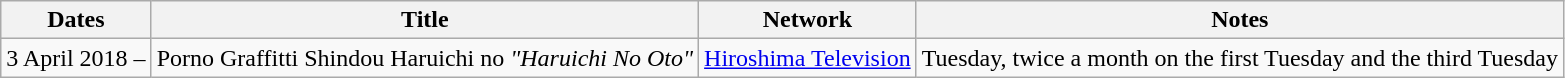<table class="wikitable">
<tr>
<th>Dates</th>
<th>Title</th>
<th>Network</th>
<th>Notes</th>
</tr>
<tr>
<td>3 April 2018 –</td>
<td>Porno Graffitti Shindou Haruichi no <em>"Haruichi No Oto"</em></td>
<td><a href='#'>Hiroshima Television</a></td>
<td>Tuesday, twice a month on the first Tuesday and the third Tuesday</td>
</tr>
</table>
